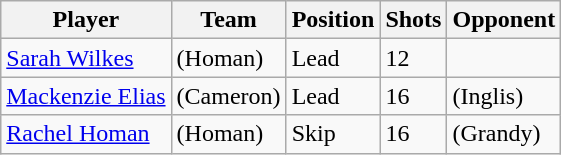<table class="wikitable sortable">
<tr>
<th>Player</th>
<th>Team</th>
<th>Position</th>
<th>Shots</th>
<th>Opponent</th>
</tr>
<tr>
<td><a href='#'>Sarah Wilkes</a></td>
<td> (Homan)</td>
<td data-sort-value="1">Lead</td>
<td>12</td>
<td></td>
</tr>
<tr>
<td><a href='#'>Mackenzie Elias</a></td>
<td> (Cameron)</td>
<td data-sort-value="1">Lead</td>
<td>16</td>
<td> (Inglis)</td>
</tr>
<tr>
<td><a href='#'>Rachel Homan</a></td>
<td> (Homan)</td>
<td data-sort-value="4">Skip</td>
<td>16</td>
<td> (Grandy)</td>
</tr>
</table>
